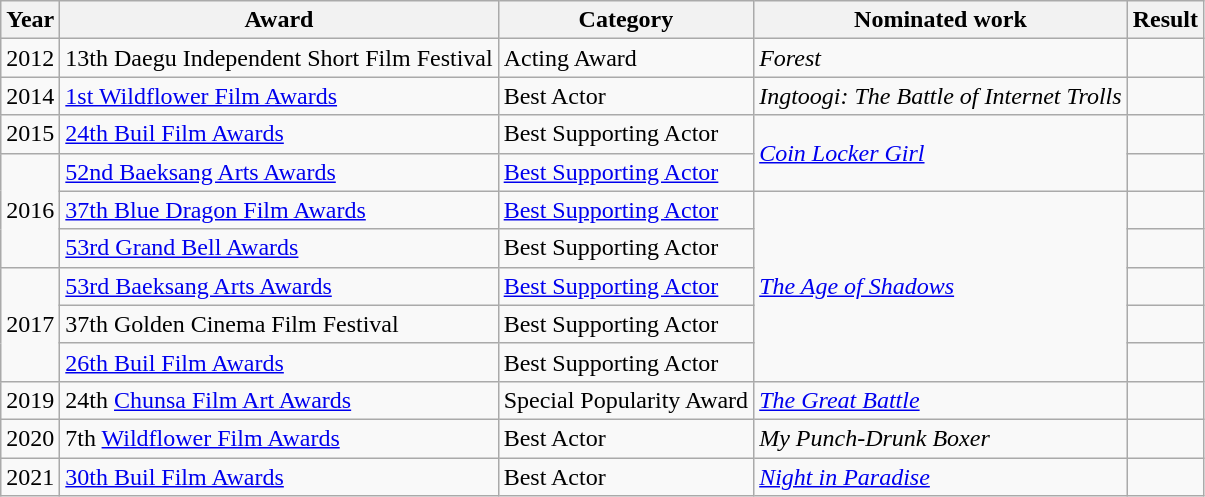<table class="wikitable sortable">
<tr>
<th scope="col">Year</th>
<th>Award</th>
<th scope="col">Category</th>
<th>Nominated work</th>
<th scope="col">Result</th>
</tr>
<tr>
<td>2012</td>
<td>13th Daegu Independent Short Film Festival</td>
<td>Acting Award</td>
<td><em>Forest</em></td>
<td></td>
</tr>
<tr>
<td>2014</td>
<td><a href='#'>1st Wildflower Film Awards</a></td>
<td>Best Actor</td>
<td><em>Ingtoogi: The Battle of Internet Trolls</em> </td>
<td></td>
</tr>
<tr>
<td>2015</td>
<td><a href='#'>24th Buil Film Awards</a></td>
<td>Best Supporting Actor</td>
<td rowspan="2"><em><a href='#'>Coin Locker Girl</a></em></td>
<td></td>
</tr>
<tr>
<td rowspan="3">2016</td>
<td><a href='#'>52nd Baeksang Arts Awards</a></td>
<td><a href='#'>Best Supporting Actor</a></td>
<td></td>
</tr>
<tr>
<td><a href='#'>37th Blue Dragon Film Awards</a></td>
<td><a href='#'>Best Supporting Actor</a></td>
<td rowspan="5"><em><a href='#'>The Age of Shadows</a></em></td>
<td></td>
</tr>
<tr>
<td><a href='#'>53rd Grand Bell Awards</a></td>
<td>Best Supporting Actor</td>
<td></td>
</tr>
<tr>
<td rowspan="3">2017</td>
<td><a href='#'>53rd Baeksang Arts Awards</a></td>
<td><a href='#'>Best Supporting Actor</a></td>
<td></td>
</tr>
<tr>
<td>37th Golden Cinema Film Festival</td>
<td>Best Supporting Actor</td>
<td></td>
</tr>
<tr>
<td><a href='#'>26th Buil Film Awards</a></td>
<td>Best Supporting Actor</td>
<td></td>
</tr>
<tr>
<td>2019</td>
<td>24th <a href='#'>Chunsa Film Art Awards</a></td>
<td>Special Popularity Award</td>
<td><em><a href='#'>The Great Battle</a></em></td>
<td></td>
</tr>
<tr>
<td>2020</td>
<td>7th <a href='#'>Wildflower Film Awards</a></td>
<td>Best Actor</td>
<td><em>My Punch-Drunk Boxer</em></td>
<td></td>
</tr>
<tr>
<td>2021</td>
<td><a href='#'>30th Buil Film Awards</a></td>
<td>Best Actor</td>
<td><em><a href='#'>Night in Paradise</a></em></td>
<td></td>
</tr>
</table>
